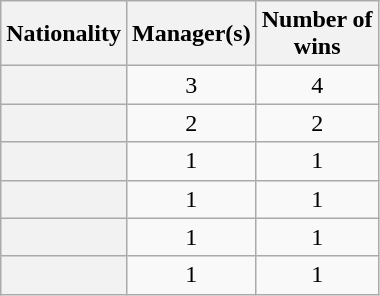<table class="wikitable plainrowheaders">
<tr>
<th scope="col">Nationality</th>
<th scope="col">Manager(s)</th>
<th scope="col">Number of<br>wins</th>
</tr>
<tr>
<th scope="row"></th>
<td style="text-align: center;">3</td>
<td style="text-align: center;">4</td>
</tr>
<tr>
<th scope="row"></th>
<td style="text-align: center;">2</td>
<td style="text-align: center;">2</td>
</tr>
<tr>
<th scope="row"></th>
<td style="text-align: center;">1</td>
<td style="text-align: center;">1</td>
</tr>
<tr>
<th scope="row"></th>
<td style="text-align: center;">1</td>
<td style="text-align: center;">1</td>
</tr>
<tr>
<th scope="row"></th>
<td style="text-align: center;">1</td>
<td style="text-align: center;">1</td>
</tr>
<tr>
<th scope="row"></th>
<td style="text-align: center;">1</td>
<td style="text-align: center;">1</td>
</tr>
</table>
